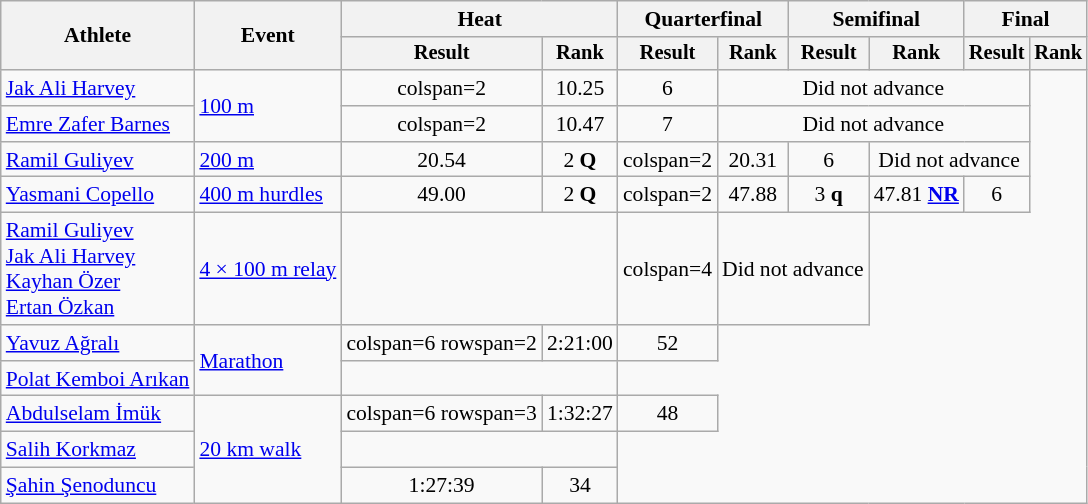<table class="wikitable" style="font-size:90%">
<tr>
<th rowspan="2">Athlete</th>
<th rowspan="2">Event</th>
<th colspan="2">Heat</th>
<th colspan="2">Quarterfinal</th>
<th colspan="2">Semifinal</th>
<th colspan="2">Final</th>
</tr>
<tr style="font-size:95%">
<th>Result</th>
<th>Rank</th>
<th>Result</th>
<th>Rank</th>
<th>Result</th>
<th>Rank</th>
<th>Result</th>
<th>Rank</th>
</tr>
<tr align=center>
<td align=left><a href='#'>Jak Ali Harvey</a></td>
<td align=left rowspan=2><a href='#'>100 m</a></td>
<td>colspan=2 </td>
<td>10.25</td>
<td>6</td>
<td colspan=4>Did not advance</td>
</tr>
<tr align=center>
<td align=left><a href='#'>Emre Zafer Barnes</a></td>
<td>colspan=2 </td>
<td>10.47</td>
<td>7</td>
<td colspan=4>Did not advance</td>
</tr>
<tr align=center>
<td align=left><a href='#'>Ramil Guliyev</a></td>
<td align=left><a href='#'>200 m</a></td>
<td>20.54</td>
<td>2 <strong>Q</strong></td>
<td>colspan=2 </td>
<td>20.31</td>
<td>6</td>
<td colspan=2>Did not advance</td>
</tr>
<tr align=center>
<td align=left><a href='#'>Yasmani Copello</a></td>
<td align=left><a href='#'>400 m hurdles</a></td>
<td>49.00</td>
<td>2 <strong>Q</strong></td>
<td>colspan=2 </td>
<td>47.88</td>
<td>3 <strong>q</strong></td>
<td>47.81 <strong><a href='#'>NR</a></strong></td>
<td>6</td>
</tr>
<tr align=center>
<td align=left><a href='#'>Ramil Guliyev</a><br><a href='#'>Jak Ali Harvey</a><br><a href='#'>Kayhan Özer</a><br><a href='#'>Ertan Özkan</a></td>
<td align=left><a href='#'>4 × 100 m relay</a></td>
<td colspan=2></td>
<td>colspan=4 </td>
<td colspan=2>Did not advance</td>
</tr>
<tr align=center>
<td align=left><a href='#'>Yavuz Ağralı</a></td>
<td align=left rowspan=2><a href='#'>Marathon</a></td>
<td>colspan=6 rowspan=2 </td>
<td>2:21:00</td>
<td>52</td>
</tr>
<tr align=center>
<td align=left><a href='#'>Polat Kemboi Arıkan</a></td>
<td colspan=2></td>
</tr>
<tr align=center>
<td align=left><a href='#'>Abdulselam İmük</a></td>
<td align=left rowspan=3><a href='#'>20 km walk</a></td>
<td>colspan=6 rowspan=3 </td>
<td>1:32:27</td>
<td>48</td>
</tr>
<tr align=center>
<td align=left><a href='#'>Salih Korkmaz</a></td>
<td colspan=2></td>
</tr>
<tr align=center>
<td align=left><a href='#'>Şahin Şenoduncu</a></td>
<td>1:27:39</td>
<td>34</td>
</tr>
</table>
